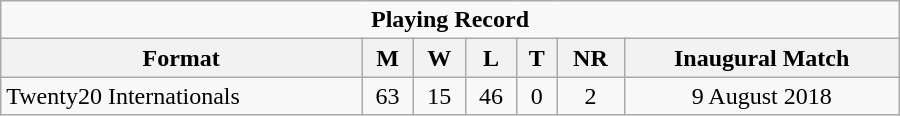<table class="wikitable" style="text-align: center; width: 600px;">
<tr>
<td colspan=7 align="center"><strong>Playing Record</strong></td>
</tr>
<tr>
<th>Format</th>
<th>M</th>
<th>W</th>
<th>L</th>
<th>T</th>
<th>NR</th>
<th>Inaugural Match</th>
</tr>
<tr>
<td align="left">Twenty20 Internationals</td>
<td>63</td>
<td>15</td>
<td>46</td>
<td>0</td>
<td>2</td>
<td>9 August 2018</td>
</tr>
</table>
